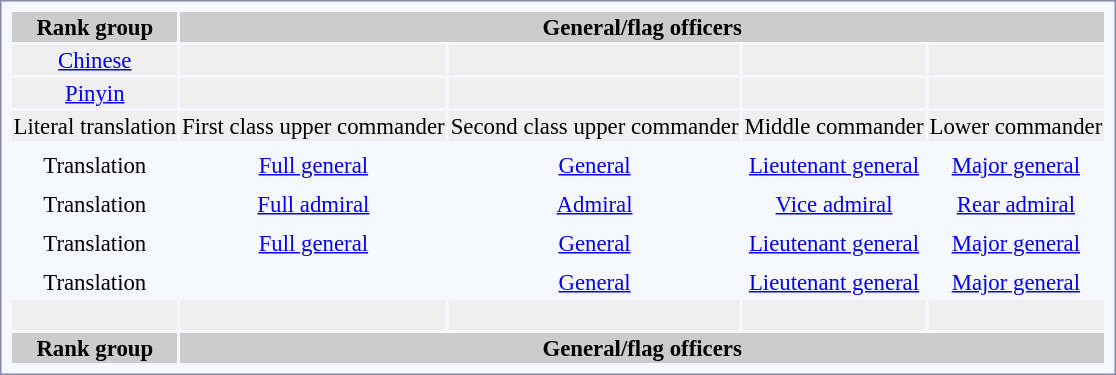<table style="border:1px solid #8888aa; background-color:#f7f8ff; padding:5px; font-size:95%; margin: 0px 12px 12px 0px; text-align:center; ">
<tr style="background-color:#CCCCCC;">
<th>Rank group</th>
<th colspan=4>General/flag officers</th>
</tr>
<tr style="text-align:center; background:#efefef;">
<td><a href='#'>Chinese</a></td>
<td></td>
<td></td>
<td></td>
<td></td>
</tr>
<tr style="background:#efefef;">
<td><a href='#'>Pinyin</a></td>
<td></td>
<td></td>
<td></td>
<td></td>
</tr>
<tr style="background:#efefef;">
<td>Literal translation</td>
<td>First class upper commander</td>
<td>Second class upper commander</td>
<td>Middle commander</td>
<td>Lower commander</td>
</tr>
<tr>
<td><strong></strong></td>
<td></td>
<td></td>
<td></td>
<td></td>
</tr>
<tr>
<td>Translation</td>
<td><a href='#'>Full general</a></td>
<td><a href='#'>General</a></td>
<td><a href='#'>Lieutenant general</a></td>
<td><a href='#'>Major general</a></td>
</tr>
<tr>
<td><strong></strong></td>
<td></td>
<td></td>
<td></td>
<td></td>
</tr>
<tr>
<td>Translation</td>
<td><a href='#'>Full admiral</a></td>
<td><a href='#'>Admiral</a></td>
<td><a href='#'>Vice admiral</a></td>
<td><a href='#'>Rear admiral</a></td>
</tr>
<tr>
<td><strong></strong></td>
<td></td>
<td></td>
<td></td>
<td></td>
</tr>
<tr>
<td>Translation</td>
<td><a href='#'>Full general</a></td>
<td><a href='#'>General</a></td>
<td><a href='#'>Lieutenant general</a></td>
<td><a href='#'>Major general</a></td>
</tr>
<tr>
<td><strong></strong></td>
<td></td>
<td></td>
<td></td>
<td></td>
</tr>
<tr style="text-align:center;">
<td>Translation</td>
<td></td>
<td><a href='#'>General</a></td>
<td><a href='#'>Lieutenant general</a></td>
<td><a href='#'>Major general</a></td>
</tr>
<tr style="background:#efefef;">
<td></td>
<td><br></td>
<td><br></td>
<td><br></td>
<td><br></td>
</tr>
<tr style="background-color:#CCCCCC;">
<th>Rank group</th>
<th colspan=4>General/flag officers</th>
</tr>
</table>
